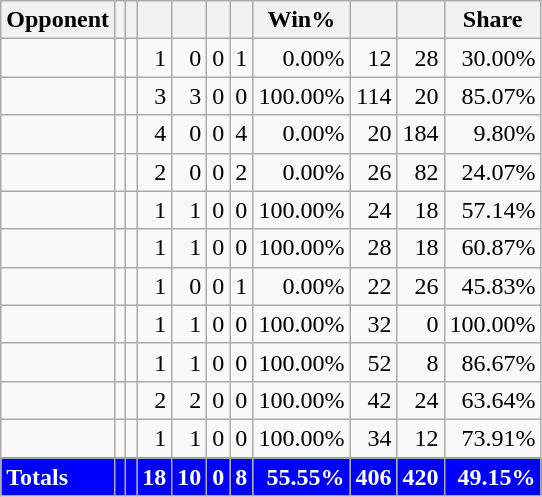<table class="wikitable sortable" style="text-align:right;">
<tr>
<th>Opponent</th>
<th></th>
<th></th>
<th></th>
<th></th>
<th></th>
<th></th>
<th>Win%</th>
<th></th>
<th></th>
<th>Share</th>
</tr>
<tr>
<td align=left></td>
<td></td>
<td></td>
<td>1</td>
<td>0</td>
<td>0</td>
<td>1</td>
<td>0.00%</td>
<td>12</td>
<td>28</td>
<td>30.00%</td>
</tr>
<tr>
<td align=left></td>
<td></td>
<td></td>
<td>3</td>
<td>3</td>
<td>0</td>
<td>0</td>
<td>100.00%</td>
<td>114</td>
<td>20</td>
<td>85.07%</td>
</tr>
<tr>
<td align=left></td>
<td></td>
<td></td>
<td>4</td>
<td>0</td>
<td>0</td>
<td>4</td>
<td>0.00%</td>
<td>20</td>
<td>184</td>
<td>9.80%</td>
</tr>
<tr>
<td align=left></td>
<td></td>
<td></td>
<td>2</td>
<td>0</td>
<td>0</td>
<td>2</td>
<td>0.00%</td>
<td>26</td>
<td>82</td>
<td>24.07%</td>
</tr>
<tr>
<td align=left></td>
<td></td>
<td></td>
<td>1</td>
<td>1</td>
<td>0</td>
<td>0</td>
<td>100.00%</td>
<td>24</td>
<td>18</td>
<td>57.14%</td>
</tr>
<tr>
<td align=left></td>
<td></td>
<td></td>
<td>1</td>
<td>1</td>
<td>0</td>
<td>0</td>
<td>100.00%</td>
<td>28</td>
<td>18</td>
<td>60.87%</td>
</tr>
<tr>
<td align=left></td>
<td></td>
<td></td>
<td>1</td>
<td>0</td>
<td>0</td>
<td>1</td>
<td>0.00%</td>
<td>22</td>
<td>26</td>
<td>45.83%</td>
</tr>
<tr>
<td align=left></td>
<td></td>
<td></td>
<td>1</td>
<td>1</td>
<td>0</td>
<td>0</td>
<td>100.00%</td>
<td>32</td>
<td>0</td>
<td>100.00%</td>
</tr>
<tr>
<td align=left></td>
<td></td>
<td></td>
<td>1</td>
<td>1</td>
<td>0</td>
<td>0</td>
<td>100.00%</td>
<td>52</td>
<td>8</td>
<td>86.67%</td>
</tr>
<tr>
<td align=left></td>
<td></td>
<td></td>
<td>2</td>
<td>2</td>
<td>0</td>
<td>0</td>
<td>100.00%</td>
<td>42</td>
<td>24</td>
<td>63.64%</td>
</tr>
<tr>
<td align=left></td>
<td></td>
<td></td>
<td>1</td>
<td>1</td>
<td>0</td>
<td>0</td>
<td>100.00%</td>
<td>34</td>
<td>12</td>
<td>73.91%</td>
</tr>
<tr style="background: blue; color:white;">
<td align=left><strong>Totals</strong></td>
<td><strong></strong></td>
<td><strong></strong></td>
<td><strong>18</strong></td>
<td><strong>10</strong></td>
<td><strong>0</strong></td>
<td><strong>8</strong></td>
<td><strong>55.55%</strong></td>
<td><strong>406</strong></td>
<td><strong>420</strong></td>
<td><strong>49.15%</strong></td>
</tr>
</table>
